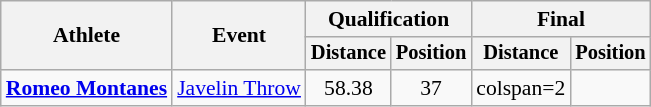<table class=wikitable style=font-size:90%>
<tr>
<th rowspan=2>Athlete</th>
<th rowspan=2>Event</th>
<th colspan=2>Qualification</th>
<th colspan=2>Final</th>
</tr>
<tr style=font-size:95%>
<th>Distance</th>
<th>Position</th>
<th>Distance</th>
<th>Position</th>
</tr>
<tr align=center>
<td align=left><strong><a href='#'>Romeo Montanes</a></strong></td>
<td align=left><a href='#'>Javelin Throw</a></td>
<td>58.38</td>
<td>37</td>
<td>colspan=2 </td>
</tr>
</table>
